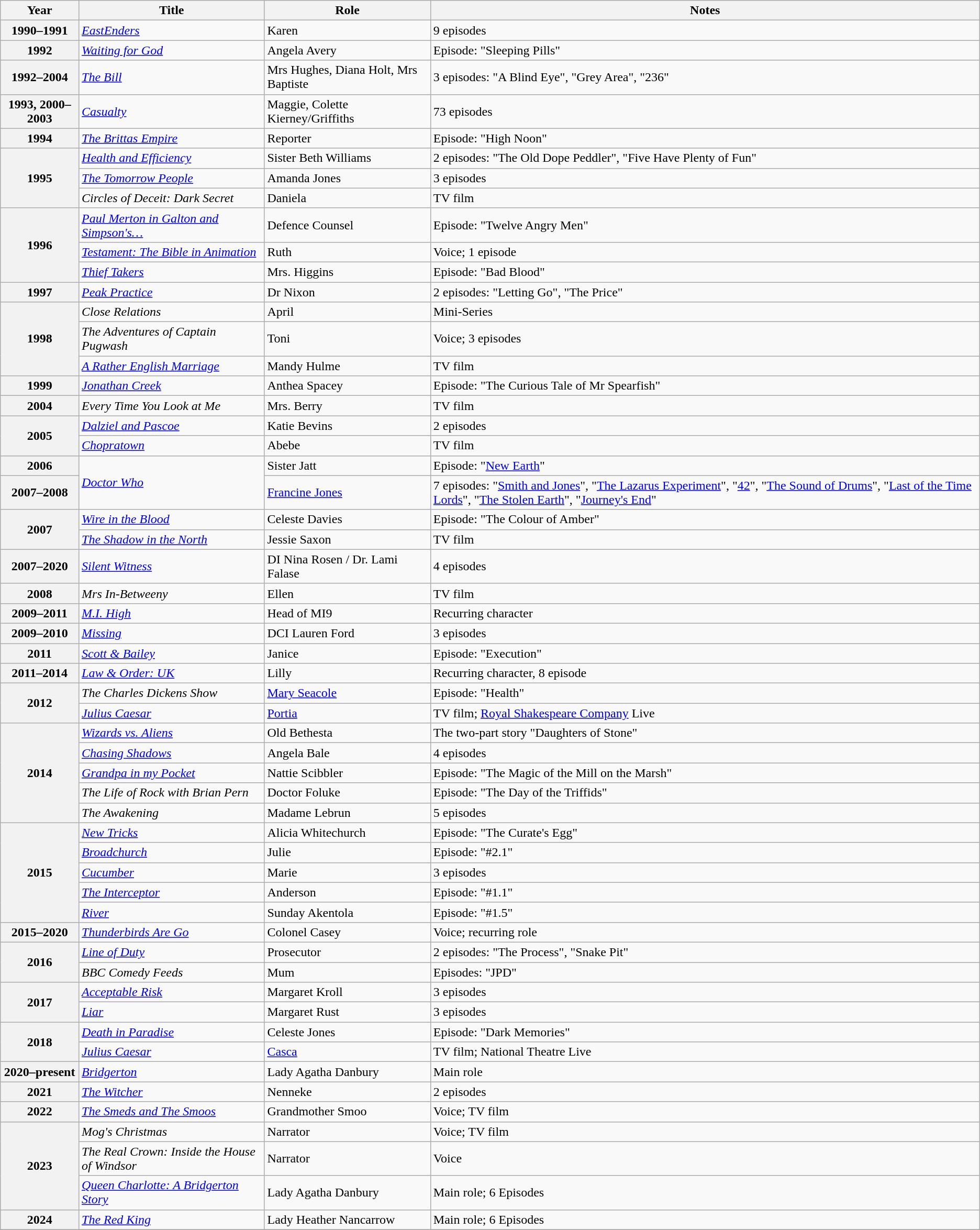<table class="wikitable plainrowheaders sortable">
<tr>
<th scope="col">Year</th>
<th scope="col">Title</th>
<th scope="col">Role</th>
<th class="unsortable" scope="col">Notes</th>
</tr>
<tr>
<th>1990–1991</th>
<td><em><a href='#'>EastEnders</a></em></td>
<td>Karen</td>
<td>9 episodes</td>
</tr>
<tr>
<th>1992</th>
<td><em><a href='#'>Waiting for God</a></em></td>
<td>Angela Avery</td>
<td>Episode: "Sleeping Pills"</td>
</tr>
<tr>
<th>1992–2004</th>
<td><em><a href='#'>The Bill</a></em></td>
<td>Mrs Hughes, Diana Holt, Mrs Baptiste</td>
<td>3 episodes: "A Blind Eye", "Grey Area", "236"</td>
</tr>
<tr>
<th>1993, 2000–2003</th>
<td><em><a href='#'>Casualty</a></em></td>
<td>Maggie, Colette Kierney/Griffiths</td>
<td>73 episodes</td>
</tr>
<tr>
<th>1994</th>
<td><em><a href='#'>The Brittas Empire</a></em></td>
<td>Reporter</td>
<td>Episode: "High Noon"</td>
</tr>
<tr>
<th rowspan="3">1995</th>
<td><em><a href='#'>Health and Efficiency</a></em></td>
<td>Sister Beth Williams</td>
<td>2 episodes: "The Old Dope Peddler", "Five Have Plenty of Fun"</td>
</tr>
<tr>
<td><em><a href='#'>The Tomorrow People</a></em></td>
<td>Amanda Jones</td>
<td>3 episodes</td>
</tr>
<tr>
<td><em>Circles of Deceit: Dark Secret</em></td>
<td>Daniela</td>
<td>TV film</td>
</tr>
<tr>
<th rowspan="3">1996</th>
<td><em><a href='#'>Paul Merton in Galton and Simpson's…</a></em></td>
<td>Defence Counsel</td>
<td>Episode: "Twelve Angry Men"</td>
</tr>
<tr>
<td><em><a href='#'>Testament: The Bible in Animation</a></em></td>
<td>Ruth</td>
<td>Voice; 1 episode</td>
</tr>
<tr>
<td><em><a href='#'>Thief Takers</a></em></td>
<td>Mrs. Higgins</td>
<td>Episode: "Bad Blood"</td>
</tr>
<tr>
<th>1997</th>
<td><em><a href='#'>Peak Practice</a></em></td>
<td>Dr Nixon</td>
<td>2 episodes: "Letting Go", "The Price"</td>
</tr>
<tr>
<th rowspan="3">1998</th>
<td><em>Close Relations</em></td>
<td>April</td>
<td>Mini-Series</td>
</tr>
<tr>
<td><em>The Adventures of Captain Pugwash</em></td>
<td>Toni</td>
<td>Voice; 3 episodes</td>
</tr>
<tr>
<td><em><a href='#'>A Rather English Marriage</a></em></td>
<td>Mandy Hulme</td>
<td>TV film</td>
</tr>
<tr>
<th>1999</th>
<td><em><a href='#'>Jonathan Creek</a></em></td>
<td>Anthea Spacey</td>
<td>Episode: "The Curious Tale of Mr Spearfish"</td>
</tr>
<tr>
<th>2004</th>
<td><em>Every Time You Look at Me</em></td>
<td>Mrs. Berry</td>
<td>TV film</td>
</tr>
<tr>
<th rowspan="2">2005</th>
<td><em><a href='#'>Dalziel and Pascoe</a></em></td>
<td>Katie Bevins</td>
<td>2 episodes</td>
</tr>
<tr>
<td><em><a href='#'>Chopratown</a></em></td>
<td>Abebe</td>
<td>TV film</td>
</tr>
<tr>
<th>2006</th>
<td rowspan="2"><em><a href='#'>Doctor Who</a></em></td>
<td>Sister Jatt</td>
<td>Episode: "<a href='#'>New Earth</a>"</td>
</tr>
<tr>
<th>2007–2008</th>
<td><a href='#'>Francine Jones</a></td>
<td>7 episodes: "<a href='#'>Smith and Jones</a>", "<a href='#'>The Lazarus Experiment</a>", "<a href='#'>42</a>", "<a href='#'>The Sound of Drums</a>", "<a href='#'>Last of the Time Lords</a>", "<a href='#'>The Stolen Earth</a>", "<a href='#'>Journey's End</a>"</td>
</tr>
<tr>
<th rowspan="2">2007</th>
<td><em><a href='#'>Wire in the Blood</a></em></td>
<td>Celeste Davies</td>
<td>Episode: "The Colour of Amber"</td>
</tr>
<tr>
<td><em><a href='#'>The Shadow in the North</a></em></td>
<td>Jessie Saxon</td>
<td>TV film</td>
</tr>
<tr>
<th>2007–2020</th>
<td><em><a href='#'>Silent Witness</a></em></td>
<td>DI Nina Rosen / Dr. Lami Falase</td>
<td>4 episodes</td>
</tr>
<tr>
<th>2008</th>
<td><em>Mrs In-Betweeny</em></td>
<td>Ellen</td>
<td>TV film</td>
</tr>
<tr>
<th>2009–2011</th>
<td><em><a href='#'>M.I. High</a></em></td>
<td>Head of MI9</td>
<td>Recurring character</td>
</tr>
<tr>
<th>2009–2010</th>
<td><em><a href='#'>Missing</a></em></td>
<td>DCI Lauren Ford</td>
<td>3 episodes</td>
</tr>
<tr>
<th>2011</th>
<td><em><a href='#'>Scott & Bailey</a></em></td>
<td>Janice</td>
<td>Episode: "Execution"</td>
</tr>
<tr>
<th>2011–2014</th>
<td><em><a href='#'>Law & Order: UK</a></em></td>
<td>Lilly</td>
<td>Recurring character, 8 episode</td>
</tr>
<tr>
<th rowspan="2">2012</th>
<td><em>The Charles Dickens Show</em></td>
<td><a href='#'>Mary Seacole</a></td>
<td>Episode: "Health"</td>
</tr>
<tr>
<td><em><a href='#'>Julius Caesar</a></em></td>
<td><a href='#'>Portia</a></td>
<td>TV film; <a href='#'>Royal Shakespeare Company</a> Live</td>
</tr>
<tr>
<th rowspan="5">2014</th>
<td><em><a href='#'>Wizards vs. Aliens</a></em></td>
<td>Old Bethesta</td>
<td>The two-part story "Daughters of Stone"</td>
</tr>
<tr>
<td><em><a href='#'>Chasing Shadows</a></em></td>
<td>Angela Bale</td>
<td>4 episodes</td>
</tr>
<tr>
<td><em><a href='#'>Grandpa in my Pocket</a></em></td>
<td>Nattie Scibbler</td>
<td>Episode: "The Magic of the Mill on the Marsh"</td>
</tr>
<tr>
<td><em>The Life of Rock with Brian Pern</em></td>
<td>Doctor Foluke</td>
<td>Episode: "The Day of the Triffids"</td>
</tr>
<tr>
<td><em>The Awakening</em></td>
<td>Madame Lebrun</td>
<td>5 episodes</td>
</tr>
<tr>
<th rowspan="5">2015</th>
<td><em><a href='#'>New Tricks</a></em></td>
<td>Alicia Whitechurch</td>
<td>Episode: "The Curate's Egg"</td>
</tr>
<tr>
<td><em><a href='#'>Broadchurch</a></em></td>
<td>Julie</td>
<td>Episode: "#2.1"</td>
</tr>
<tr>
<td><em><a href='#'>Cucumber</a></em></td>
<td>Marie</td>
<td>3 episodes</td>
</tr>
<tr>
<td><em><a href='#'>The Interceptor</a></em></td>
<td>Anderson</td>
<td>Episode: "#1.1"</td>
</tr>
<tr>
<td><em><a href='#'>River</a></em></td>
<td>Sunday Akentola</td>
<td>Episode: "#1.5"</td>
</tr>
<tr>
<th>2015–2020</th>
<td><em><a href='#'>Thunderbirds Are Go</a></em></td>
<td>Colonel Casey</td>
<td>Voice; recurring role</td>
</tr>
<tr>
<th rowspan="2">2016</th>
<td><em><a href='#'>Line of Duty</a></em></td>
<td>Prosecutor</td>
<td>2 episodes: "The Process", "Snake Pit"</td>
</tr>
<tr>
<td><em>BBC Comedy Feeds</em></td>
<td>Mum</td>
<td>Episodes: "JPD"</td>
</tr>
<tr>
<th rowspan="2">2017</th>
<td><em><a href='#'>Acceptable Risk</a></em></td>
<td>Margaret Kroll</td>
<td>3 episodes</td>
</tr>
<tr>
<td><em><a href='#'>Liar</a></em></td>
<td>Margaret Rust</td>
<td>3 episodes</td>
</tr>
<tr>
<th rowspan="2">2018</th>
<td><em><a href='#'>Death in Paradise</a></em></td>
<td>Celeste Jones</td>
<td>Episode: "Dark Memories"</td>
</tr>
<tr>
<td><em><a href='#'>Julius Caesar</a></em></td>
<td><a href='#'>Casca</a></td>
<td>TV film; National Theatre Live</td>
</tr>
<tr>
<th>2020–present</th>
<td><em><a href='#'>Bridgerton</a></em></td>
<td>Lady Agatha Danbury</td>
<td>Main role</td>
</tr>
<tr>
<th>2021</th>
<td><em><a href='#'>The Witcher</a></em></td>
<td>Nenneke</td>
<td>2 episodes</td>
</tr>
<tr>
<th>2022</th>
<td><em><a href='#'>The Smeds and The Smoos</a></em></td>
<td>Grandmother Smoo</td>
<td>Voice; TV film</td>
</tr>
<tr>
<th rowspan="3">2023</th>
<td><em>Mog's Christmas</em></td>
<td>Narrator</td>
<td>Voice; TV film</td>
</tr>
<tr>
<td><em>The Real Crown: Inside the House of Windsor</em></td>
<td>Narrator</td>
<td>Voice</td>
</tr>
<tr>
<td><em><a href='#'>Queen Charlotte: A Bridgerton Story</a></em></td>
<td>Lady Agatha Danbury</td>
<td>Main role; 6 Episodes</td>
</tr>
<tr>
<th>2024</th>
<td><em><a href='#'>The Red King</a></em></td>
<td>Lady Heather Nancarrow</td>
<td>Main role; 6 Episodes</td>
</tr>
<tr>
</tr>
</table>
